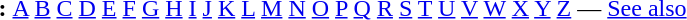<table id="toc" border="0">
<tr>
<th>:</th>
<td><a href='#'>A</a> <a href='#'>B</a> <a href='#'>C</a> <a href='#'>D</a> <a href='#'>E</a> <a href='#'>F</a> <a href='#'>G</a> <a href='#'>H</a> <a href='#'>I</a> <a href='#'>J</a> <a href='#'>K</a> <a href='#'>L</a> <a href='#'>M</a> <a href='#'>N</a> <a href='#'>O</a> <a href='#'>P</a> <a href='#'>Q</a> <a href='#'>R</a> <a href='#'>S</a> <a href='#'>T</a> <a href='#'>U</a> <a href='#'>V</a> <a href='#'>W</a> <a href='#'>X</a> <a href='#'>Y</a>  <a href='#'>Z</a> — <a href='#'>See also</a></td>
</tr>
</table>
